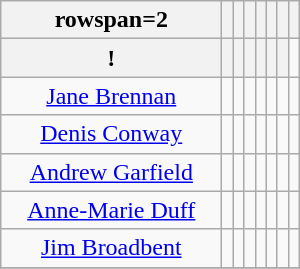<table class="wikitable" style="text-align:center;font-size:100%;vertical-align:bottom;">
<tr>
<th>rowspan=2 </th>
<th></th>
<th></th>
<th></th>
<th></th>
<th></th>
<th></th>
<th></th>
</tr>
<tr>
<th>! </th>
<th></th>
<th></th>
<th></th>
<th></th>
<th></th>
<th></th>
</tr>
<tr>
<td width="140"><a href='#'>Jane Brennan</a></td>
<td></td>
<td></td>
<td></td>
<td></td>
<td></td>
<td></td>
<td></td>
</tr>
<tr>
<td width="140"><a href='#'>Denis Conway</a></td>
<td></td>
<td></td>
<td></td>
<td></td>
<td></td>
<td></td>
<td></td>
</tr>
<tr>
<td width="140"><a href='#'>Andrew Garfield</a></td>
<td></td>
<td></td>
<td></td>
<td></td>
<td></td>
<td></td>
<td></td>
</tr>
<tr>
<td width="140"><a href='#'>Anne-Marie Duff</a></td>
<td></td>
<td></td>
<td></td>
<td></td>
<td></td>
<td></td>
<td></td>
</tr>
<tr>
<td width="140"><a href='#'>Jim Broadbent</a></td>
<td></td>
<td></td>
<td></td>
<td></td>
<td></td>
<td></td>
<td></td>
</tr>
<tr>
</tr>
</table>
